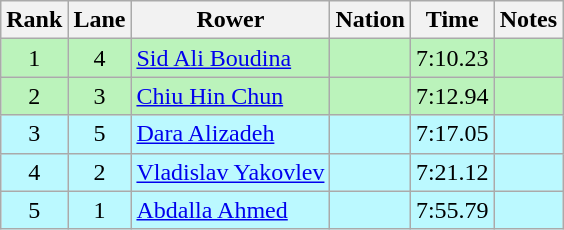<table class="wikitable sortable" style="text-align:center">
<tr>
<th>Rank</th>
<th>Lane</th>
<th>Rower</th>
<th>Nation</th>
<th>Time</th>
<th>Notes</th>
</tr>
<tr bgcolor="bbf3bb">
<td>1</td>
<td>4</td>
<td align=left><a href='#'>Sid Ali Boudina</a></td>
<td align=left></td>
<td>7:10.23</td>
<td></td>
</tr>
<tr bgcolor="bbf3bb">
<td>2</td>
<td>3</td>
<td align=left><a href='#'>Chiu Hin Chun</a></td>
<td align=left></td>
<td>7:12.94</td>
<td></td>
</tr>
<tr bgcolor="bbf9ff">
<td>3</td>
<td>5</td>
<td align=left><a href='#'>Dara Alizadeh</a></td>
<td align=left></td>
<td>7:17.05</td>
<td></td>
</tr>
<tr bgcolor="bbf9ff">
<td>4</td>
<td>2</td>
<td align=left><a href='#'>Vladislav Yakovlev</a></td>
<td align=left></td>
<td>7:21.12</td>
<td></td>
</tr>
<tr bgcolor="bbf9ff">
<td>5</td>
<td>1</td>
<td align=left><a href='#'>Abdalla Ahmed</a></td>
<td align=left></td>
<td>7:55.79</td>
<td></td>
</tr>
</table>
